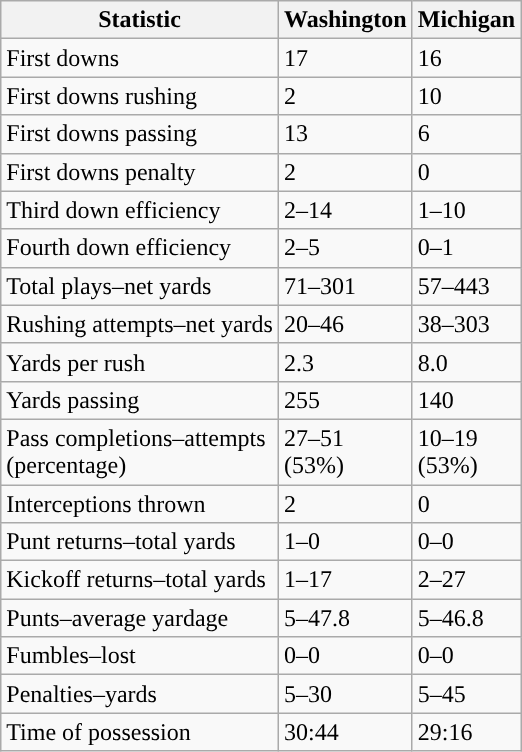<table class="wikitable">
<tr>
<th>Statistic</th>
<th>Washington</th>
<th>Michigan</th>
</tr>
<tr>
<td>First downs</td>
<td>17</td>
<td>16</td>
</tr>
<tr>
<td>First downs rushing</td>
<td>2</td>
<td>10</td>
</tr>
<tr>
<td>First downs passing</td>
<td>13</td>
<td>6</td>
</tr>
<tr>
<td>First downs penalty</td>
<td>2</td>
<td>0</td>
</tr>
<tr>
<td>Third down efficiency</td>
<td>2–14</td>
<td>1–10</td>
</tr>
<tr>
<td>Fourth down efficiency</td>
<td>2–5</td>
<td>0–1</td>
</tr>
<tr>
<td>Total plays–net yards</td>
<td>71–301</td>
<td>57–443</td>
</tr>
<tr>
<td>Rushing attempts–net yards</td>
<td>20–46</td>
<td>38–303</td>
</tr>
<tr>
<td>Yards per rush</td>
<td>2.3</td>
<td>8.0</td>
</tr>
<tr>
<td>Yards passing</td>
<td>255</td>
<td>140</td>
</tr>
<tr>
<td>Pass completions–attempts<br>(percentage)</td>
<td>27–51<br>(53%)</td>
<td>10–19<br>(53%)</td>
</tr>
<tr>
<td>Interceptions thrown</td>
<td>2</td>
<td>0</td>
</tr>
<tr>
<td>Punt returns–total yards</td>
<td>1–0</td>
<td>0–0</td>
</tr>
<tr>
<td>Kickoff returns–total yards</td>
<td>1–17</td>
<td>2–27</td>
</tr>
<tr>
<td>Punts–average yardage</td>
<td>5–47.8</td>
<td>5–46.8</td>
</tr>
<tr>
<td>Fumbles–lost</td>
<td>0–0</td>
<td>0–0</td>
</tr>
<tr>
<td>Penalties–yards</td>
<td>5–30</td>
<td>5–45</td>
</tr>
<tr>
<td>Time of possession</td>
<td>30:44</td>
<td>29:16</td>
</tr>
</table>
